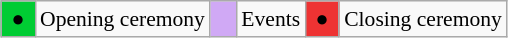<table class="wikitable" style="margin:0.5em auto; font-size:90%;position:relative;">
<tr>
<td bgcolor="#00cc33"> ● </td>
<td>Opening ceremony</td>
<td bgcolor="#D0A9F5">   </td>
<td>Events</td>
<td bgcolor="#ee3333"> ● </td>
<td>Closing ceremony</td>
</tr>
</table>
